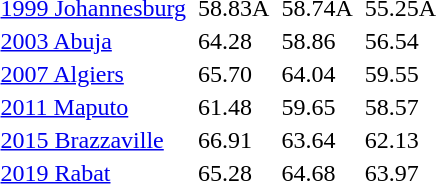<table>
<tr valign="top">
<td><a href='#'>1999 Johannesburg</a><br></td>
<td></td>
<td>58.83A</td>
<td></td>
<td>58.74A</td>
<td></td>
<td>55.25A</td>
</tr>
<tr valign="top">
<td><a href='#'>2003 Abuja</a><br></td>
<td></td>
<td>64.28</td>
<td></td>
<td>58.86</td>
<td></td>
<td>56.54</td>
</tr>
<tr valign="top">
<td><a href='#'>2007 Algiers</a><br></td>
<td></td>
<td>65.70</td>
<td></td>
<td>64.04</td>
<td></td>
<td>59.55</td>
</tr>
<tr valign="top">
<td><a href='#'>2011 Maputo</a><br></td>
<td></td>
<td>61.48</td>
<td></td>
<td>59.65</td>
<td></td>
<td>58.57</td>
</tr>
<tr valign="top">
<td><a href='#'>2015 Brazzaville</a><br></td>
<td></td>
<td>66.91</td>
<td></td>
<td>63.64</td>
<td></td>
<td>62.13</td>
</tr>
<tr valign="top">
<td><a href='#'>2019 Rabat</a><br></td>
<td></td>
<td>65.28</td>
<td></td>
<td>64.68</td>
<td></td>
<td>63.97</td>
</tr>
</table>
